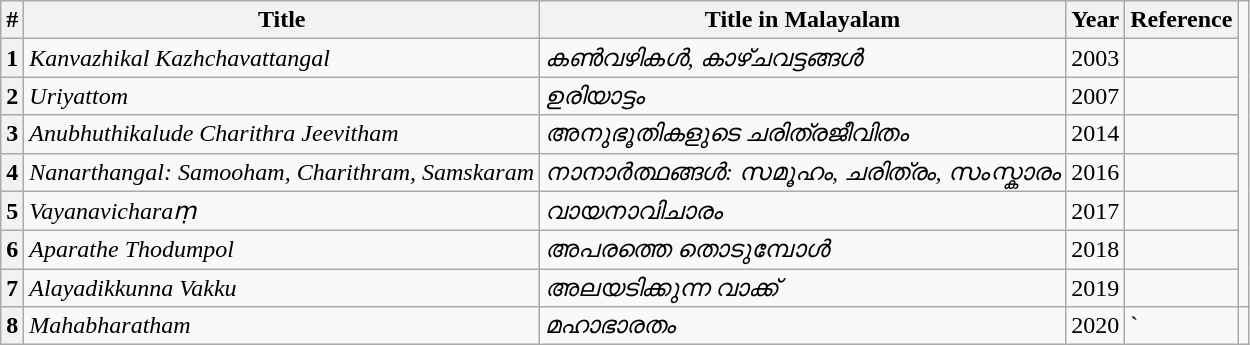<table class="wikitable sortable">
<tr>
<th>#</th>
<th>Title</th>
<th>Title in Malayalam</th>
<th>Year</th>
<th>Reference</th>
</tr>
<tr>
<th>1</th>
<td><em>Kanvazhikal Kazhchavattangal</em></td>
<td><em>കൺവഴികൾ, കാഴ്ചവട്ടങ്ങൾ </em></td>
<td>2003</td>
<td></td>
</tr>
<tr>
<th>2</th>
<td><em>Uriyattom</em></td>
<td><em>ഉരിയാട്ടം</em></td>
<td>2007</td>
<td></td>
</tr>
<tr>
<th>3</th>
<td><em>Anubhuthikalude Charithra Jeevitham</em></td>
<td><em>അനുഭൂതികളുടെ ചരിത്രജീവിതം</em></td>
<td>2014</td>
<td></td>
</tr>
<tr>
<th>4</th>
<td><em>Nanarthangal: Samooham, Charithram, Samskaram</em></td>
<td><em>നാനാർത്ഥങ്ങൾ: സമൂഹം, ചരിത്രം, സംസ്കാരം</em></td>
<td>2016</td>
<td></td>
</tr>
<tr>
<th>5</th>
<td><em>Vayanavicharaṃ</em></td>
<td><em>വായനാവിചാരം</em></td>
<td>2017</td>
<td></td>
</tr>
<tr>
<th>6</th>
<td><em>Aparathe Thodumpol</em></td>
<td><em>അപരത്തെ തൊടുമ്പോൾ</em></td>
<td>2018</td>
<td></td>
</tr>
<tr>
<th>7</th>
<td><em>Alayadikkunna Vakku</em></td>
<td><em>അലയടിക്കുന്ന വാക്ക്</em></td>
<td>2019</td>
<td></td>
</tr>
<tr>
<th>8</th>
<td><em>Mahabharatham</em></td>
<td><em>മഹാഭാരതം</em></td>
<td>2020</td>
<td>`</td>
<td></td>
</tr>
</table>
